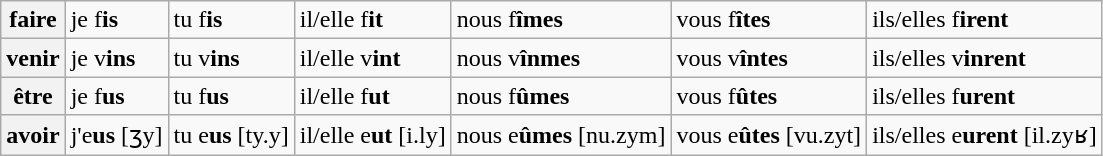<table class="wikitable">
<tr>
<th>faire</th>
<td>je f<strong>is</strong></td>
<td>tu f<strong>is</strong></td>
<td>il/elle f<strong>it</strong></td>
<td>nous f<strong>îmes</strong></td>
<td>vous f<strong>îtes</strong></td>
<td>ils/elles f<strong>irent</strong></td>
</tr>
<tr>
<th>venir</th>
<td>je v<strong>ins</strong></td>
<td>tu v<strong>ins</strong></td>
<td>il/elle v<strong>int</strong></td>
<td>nous v<strong>înmes</strong></td>
<td>vous v<strong>întes</strong></td>
<td>ils/elles v<strong>inrent</strong></td>
</tr>
<tr>
<th>être</th>
<td>je f<strong>us</strong></td>
<td>tu f<strong>us</strong></td>
<td>il/elle f<strong>ut</strong></td>
<td>nous f<strong>ûmes</strong></td>
<td>vous f<strong>ûtes</strong></td>
<td>ils/elles f<strong>urent</strong></td>
</tr>
<tr>
<th>avoir</th>
<td>j'e<strong>us</strong> [ʒy]</td>
<td>tu e<strong>us</strong> [ty.y]</td>
<td>il/elle e<strong>ut</strong> [i.ly]</td>
<td>nous e<strong>ûmes</strong> [nu.zym]</td>
<td>vous e<strong>ûtes</strong> [vu.zyt]</td>
<td>ils/elles e<strong>urent</strong> [il.zyʁ]</td>
</tr>
</table>
